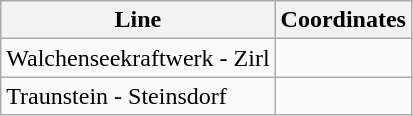<table class="wikitable sortable">
<tr>
<th>Line</th>
<th>Coordinates</th>
</tr>
<tr>
<td>Walchenseekraftwerk - Zirl</td>
<td></td>
</tr>
<tr>
<td>Traunstein - Steinsdorf</td>
<td></td>
</tr>
</table>
